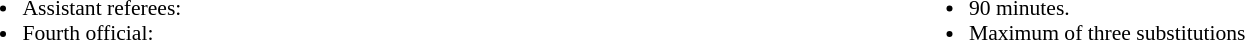<table style="width:100%; font-size:90%">
<tr>
<td style="width:50%; vertical-align:top"><br><ul><li>Assistant referees:</li><li>Fourth official:</li></ul></td>
<td style="width:50%; vertical-align:top"><br><ul><li>90 minutes.</li><li>Maximum of three substitutions</li></ul></td>
</tr>
</table>
